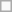<table class="wikitable">
<tr>
<td></td>
</tr>
</table>
